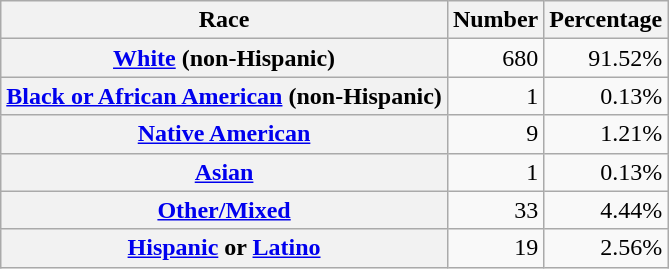<table class="wikitable" style="text-align:right">
<tr>
<th scope="col">Race</th>
<th scope="col">Number</th>
<th scope="col">Percentage</th>
</tr>
<tr>
<th scope="row"><a href='#'>White</a> (non-Hispanic)</th>
<td>680</td>
<td>91.52%</td>
</tr>
<tr>
<th scope="row"><a href='#'>Black or African American</a> (non-Hispanic)</th>
<td>1</td>
<td>0.13%</td>
</tr>
<tr>
<th scope="row"><a href='#'>Native American</a></th>
<td>9</td>
<td>1.21%</td>
</tr>
<tr>
<th scope="row"><a href='#'>Asian</a></th>
<td>1</td>
<td>0.13%</td>
</tr>
<tr>
<th scope="row"><a href='#'>Other/Mixed</a></th>
<td>33</td>
<td>4.44%</td>
</tr>
<tr>
<th scope="row"><a href='#'>Hispanic</a> or <a href='#'>Latino</a></th>
<td>19</td>
<td>2.56%</td>
</tr>
</table>
